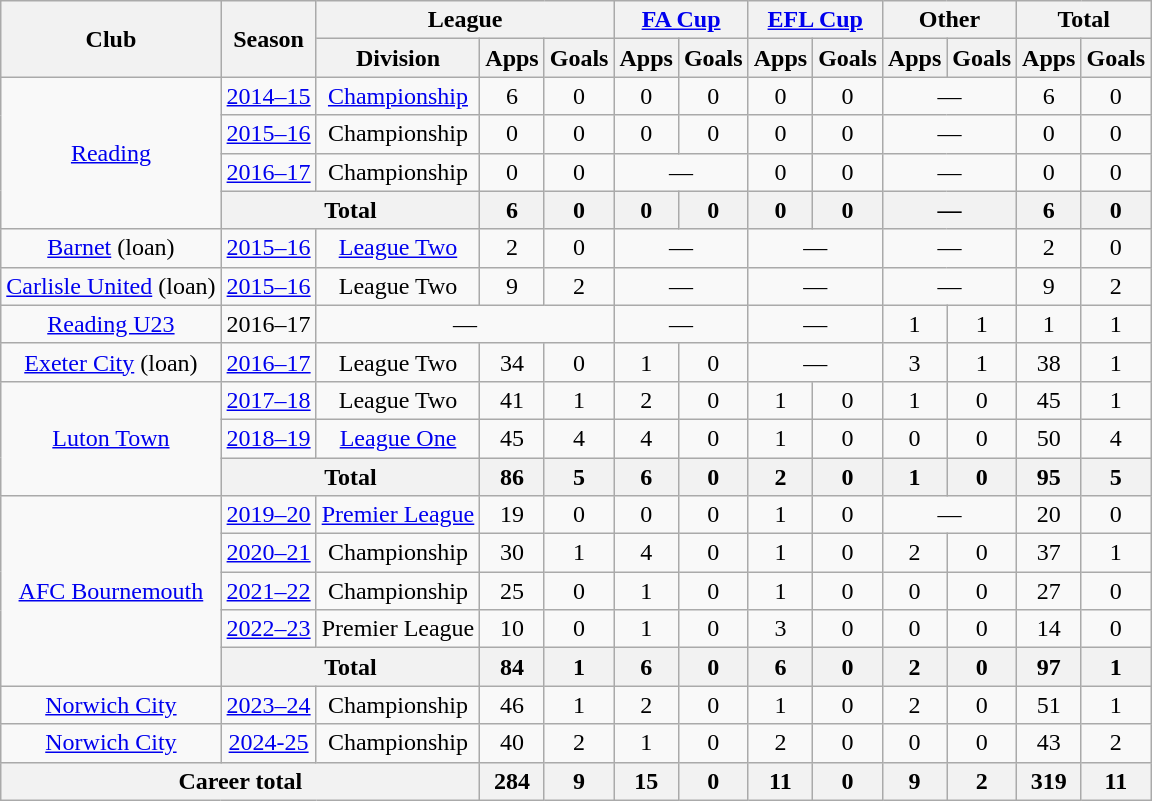<table class=wikitable style=text-align:center>
<tr>
<th rowspan="2">Club</th>
<th rowspan="2">Season</th>
<th colspan="3">League</th>
<th colspan="2"><a href='#'>FA Cup</a></th>
<th colspan="2"><a href='#'>EFL Cup</a></th>
<th colspan="2">Other</th>
<th colspan="2">Total</th>
</tr>
<tr>
<th>Division</th>
<th>Apps</th>
<th>Goals</th>
<th>Apps</th>
<th>Goals</th>
<th>Apps</th>
<th>Goals</th>
<th>Apps</th>
<th>Goals</th>
<th>Apps</th>
<th>Goals</th>
</tr>
<tr>
<td rowspan="4"><a href='#'>Reading</a></td>
<td><a href='#'>2014–15</a></td>
<td><a href='#'>Championship</a></td>
<td>6</td>
<td>0</td>
<td>0</td>
<td>0</td>
<td>0</td>
<td>0</td>
<td colspan="2">—</td>
<td>6</td>
<td>0</td>
</tr>
<tr>
<td><a href='#'>2015–16</a></td>
<td>Championship</td>
<td>0</td>
<td>0</td>
<td>0</td>
<td>0</td>
<td>0</td>
<td>0</td>
<td colspan="2">—</td>
<td>0</td>
<td>0</td>
</tr>
<tr>
<td><a href='#'>2016–17</a></td>
<td>Championship</td>
<td>0</td>
<td>0</td>
<td colspan="2">—</td>
<td>0</td>
<td>0</td>
<td colspan="2">—</td>
<td>0</td>
<td>0</td>
</tr>
<tr>
<th colspan="2">Total</th>
<th>6</th>
<th>0</th>
<th>0</th>
<th>0</th>
<th>0</th>
<th>0</th>
<th colspan="2">—</th>
<th>6</th>
<th>0</th>
</tr>
<tr>
<td><a href='#'>Barnet</a> (loan)</td>
<td><a href='#'>2015–16</a></td>
<td><a href='#'>League Two</a></td>
<td>2</td>
<td>0</td>
<td colspan="2">—</td>
<td colspan="2">—</td>
<td colspan="2">—</td>
<td>2</td>
<td>0</td>
</tr>
<tr>
<td><a href='#'>Carlisle United</a> (loan)</td>
<td><a href='#'>2015–16</a></td>
<td>League Two</td>
<td>9</td>
<td>2</td>
<td colspan="2">—</td>
<td colspan="2">—</td>
<td colspan="2">—</td>
<td>9</td>
<td>2</td>
</tr>
<tr>
<td><a href='#'>Reading U23</a></td>
<td>2016–17</td>
<td colspan="3">—</td>
<td colspan="2">—</td>
<td colspan="2">—</td>
<td>1</td>
<td>1</td>
<td>1</td>
<td>1</td>
</tr>
<tr>
<td><a href='#'>Exeter City</a> (loan)</td>
<td><a href='#'>2016–17</a></td>
<td>League Two</td>
<td>34</td>
<td>0</td>
<td>1</td>
<td>0</td>
<td colspan="2">—</td>
<td>3</td>
<td>1</td>
<td>38</td>
<td>1</td>
</tr>
<tr>
<td rowspan="3"><a href='#'>Luton Town</a></td>
<td><a href='#'>2017–18</a></td>
<td>League Two</td>
<td>41</td>
<td>1</td>
<td>2</td>
<td>0</td>
<td>1</td>
<td>0</td>
<td>1</td>
<td>0</td>
<td>45</td>
<td>1</td>
</tr>
<tr>
<td><a href='#'>2018–19</a></td>
<td><a href='#'>League One</a></td>
<td>45</td>
<td>4</td>
<td>4</td>
<td>0</td>
<td>1</td>
<td>0</td>
<td>0</td>
<td>0</td>
<td>50</td>
<td>4</td>
</tr>
<tr>
<th colspan="2">Total</th>
<th>86</th>
<th>5</th>
<th>6</th>
<th>0</th>
<th>2</th>
<th>0</th>
<th>1</th>
<th>0</th>
<th>95</th>
<th>5</th>
</tr>
<tr>
<td rowspan="5"><a href='#'>AFC Bournemouth</a></td>
<td><a href='#'>2019–20</a></td>
<td><a href='#'>Premier League</a></td>
<td>19</td>
<td>0</td>
<td>0</td>
<td>0</td>
<td>1</td>
<td>0</td>
<td colspan="2">—</td>
<td>20</td>
<td>0</td>
</tr>
<tr>
<td><a href='#'>2020–21</a></td>
<td>Championship</td>
<td>30</td>
<td>1</td>
<td>4</td>
<td>0</td>
<td>1</td>
<td>0</td>
<td>2</td>
<td>0</td>
<td>37</td>
<td>1</td>
</tr>
<tr>
<td><a href='#'>2021–22</a></td>
<td>Championship</td>
<td>25</td>
<td>0</td>
<td>1</td>
<td>0</td>
<td>1</td>
<td>0</td>
<td>0</td>
<td>0</td>
<td>27</td>
<td>0</td>
</tr>
<tr>
<td><a href='#'>2022–23</a></td>
<td>Premier League</td>
<td>10</td>
<td>0</td>
<td>1</td>
<td>0</td>
<td>3</td>
<td>0</td>
<td>0</td>
<td>0</td>
<td>14</td>
<td>0</td>
</tr>
<tr>
<th colspan="2">Total</th>
<th>84</th>
<th>1</th>
<th>6</th>
<th>0</th>
<th>6</th>
<th>0</th>
<th>2</th>
<th>0</th>
<th>97</th>
<th>1</th>
</tr>
<tr>
<td><a href='#'>Norwich City</a></td>
<td><a href='#'>2023–24</a></td>
<td>Championship</td>
<td>46</td>
<td>1</td>
<td>2</td>
<td>0</td>
<td>1</td>
<td>0</td>
<td>2</td>
<td>0</td>
<td>51</td>
<td>1</td>
</tr>
<tr>
<td><a href='#'>Norwich City</a></td>
<td><a href='#'>2024-25</a></td>
<td>Championship</td>
<td>40</td>
<td>2</td>
<td>1</td>
<td>0</td>
<td>2</td>
<td>0</td>
<td>0</td>
<td>0</td>
<td>43</td>
<td>2</td>
</tr>
<tr>
<th colspan="3">Career total</th>
<th>284</th>
<th>9</th>
<th>15</th>
<th>0</th>
<th>11</th>
<th>0</th>
<th>9</th>
<th>2</th>
<th>319</th>
<th>11</th>
</tr>
</table>
